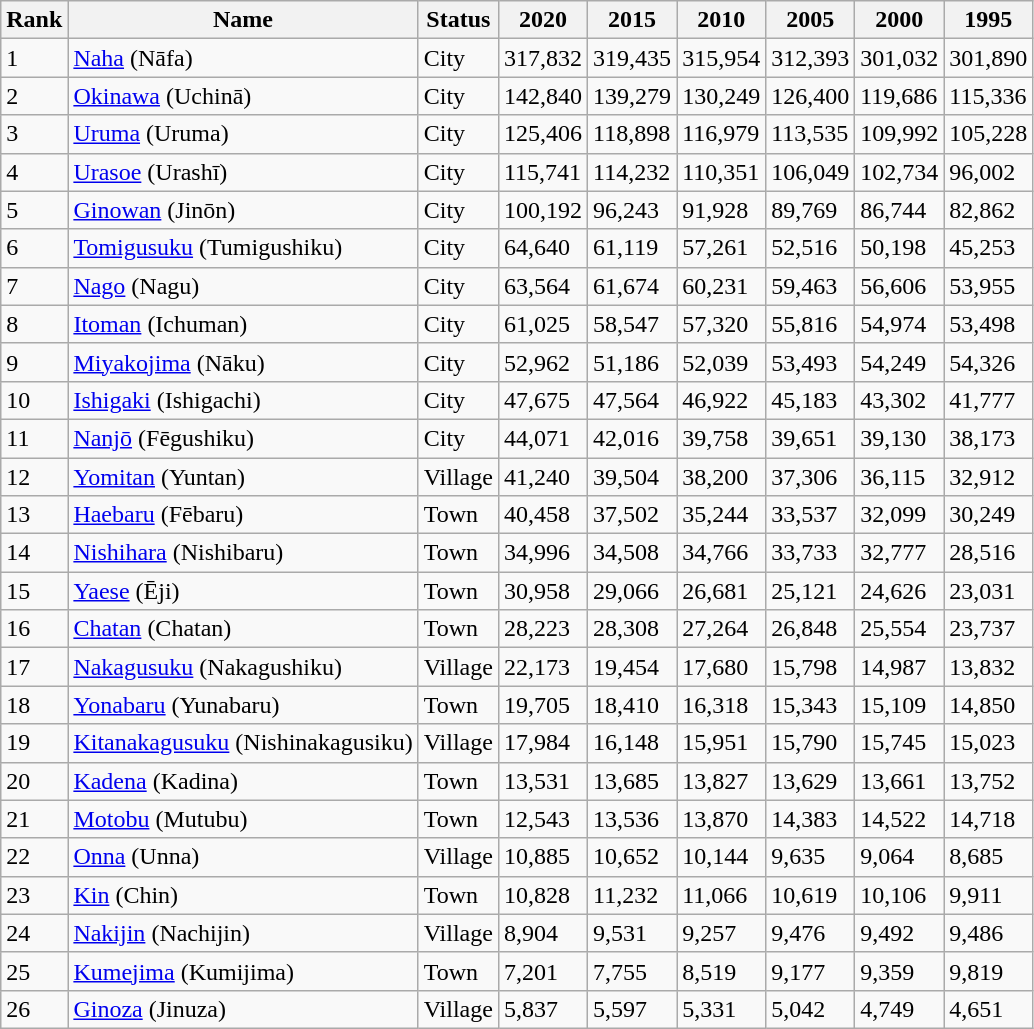<table class="wikitable sortable">
<tr>
<th>Rank</th>
<th>Name</th>
<th>Status</th>
<th>2020</th>
<th>2015</th>
<th>2010</th>
<th>2005</th>
<th>2000</th>
<th>1995</th>
</tr>
<tr>
<td>1</td>
<td><a href='#'>Naha</a> (Nāfa)</td>
<td>City</td>
<td>317,832</td>
<td>319,435</td>
<td>315,954</td>
<td>312,393</td>
<td>301,032</td>
<td>301,890</td>
</tr>
<tr>
<td>2</td>
<td><a href='#'>Okinawa</a> (Uchinā)</td>
<td>City</td>
<td>142,840</td>
<td>139,279</td>
<td>130,249</td>
<td>126,400</td>
<td>119,686</td>
<td>115,336</td>
</tr>
<tr>
<td>3</td>
<td><a href='#'>Uruma</a> (Uruma)</td>
<td>City</td>
<td>125,406</td>
<td>118,898</td>
<td>116,979</td>
<td>113,535</td>
<td>109,992</td>
<td>105,228</td>
</tr>
<tr>
<td>4</td>
<td><a href='#'>Urasoe</a> (Urashī)</td>
<td>City</td>
<td>115,741</td>
<td>114,232</td>
<td>110,351</td>
<td>106,049</td>
<td>102,734</td>
<td>96,002</td>
</tr>
<tr>
<td>5</td>
<td><a href='#'>Ginowan</a> (Jinōn)</td>
<td>City</td>
<td>100,192</td>
<td>96,243</td>
<td>91,928</td>
<td>89,769</td>
<td>86,744</td>
<td>82,862</td>
</tr>
<tr>
<td>6</td>
<td><a href='#'>Tomigusuku</a> (Tumigushiku)</td>
<td>City</td>
<td>64,640</td>
<td>61,119</td>
<td>57,261</td>
<td>52,516</td>
<td>50,198</td>
<td>45,253</td>
</tr>
<tr>
<td>7</td>
<td><a href='#'>Nago</a> (Nagu)</td>
<td>City</td>
<td>63,564</td>
<td>61,674</td>
<td>60,231</td>
<td>59,463</td>
<td>56,606</td>
<td>53,955</td>
</tr>
<tr>
<td>8</td>
<td><a href='#'>Itoman</a> (Ichuman)</td>
<td>City</td>
<td>61,025</td>
<td>58,547</td>
<td>57,320</td>
<td>55,816</td>
<td>54,974</td>
<td>53,498</td>
</tr>
<tr>
<td>9</td>
<td><a href='#'>Miyakojima</a> (Nāku)</td>
<td>City</td>
<td>52,962</td>
<td>51,186</td>
<td>52,039</td>
<td>53,493</td>
<td>54,249</td>
<td>54,326</td>
</tr>
<tr>
<td>10</td>
<td><a href='#'>Ishigaki</a> (Ishigachi)</td>
<td>City</td>
<td>47,675</td>
<td>47,564</td>
<td>46,922</td>
<td>45,183</td>
<td>43,302</td>
<td>41,777</td>
</tr>
<tr>
<td>11</td>
<td><a href='#'>Nanjō</a> (Fēgushiku)</td>
<td>City</td>
<td>44,071</td>
<td>42,016</td>
<td>39,758</td>
<td>39,651</td>
<td>39,130</td>
<td>38,173</td>
</tr>
<tr>
<td>12</td>
<td><a href='#'>Yomitan</a> (Yuntan)</td>
<td>Village</td>
<td>41,240</td>
<td>39,504</td>
<td>38,200</td>
<td>37,306</td>
<td>36,115</td>
<td>32,912</td>
</tr>
<tr>
<td>13</td>
<td><a href='#'>Haebaru</a> (Fēbaru)</td>
<td>Town</td>
<td>40,458</td>
<td>37,502</td>
<td>35,244</td>
<td>33,537</td>
<td>32,099</td>
<td>30,249</td>
</tr>
<tr>
<td>14</td>
<td><a href='#'>Nishihara</a> (Nishibaru)</td>
<td>Town</td>
<td>34,996</td>
<td>34,508</td>
<td>34,766</td>
<td>33,733</td>
<td>32,777</td>
<td>28,516</td>
</tr>
<tr>
<td>15</td>
<td><a href='#'>Yaese</a> (Ēji)</td>
<td>Town</td>
<td>30,958</td>
<td>29,066</td>
<td>26,681</td>
<td>25,121</td>
<td>24,626</td>
<td>23,031</td>
</tr>
<tr>
<td>16</td>
<td><a href='#'>Chatan</a> (Chatan)</td>
<td>Town</td>
<td>28,223</td>
<td>28,308</td>
<td>27,264</td>
<td>26,848</td>
<td>25,554</td>
<td>23,737</td>
</tr>
<tr>
<td>17</td>
<td><a href='#'>Nakagusuku</a> (Nakagushiku)</td>
<td>Village</td>
<td>22,173</td>
<td>19,454</td>
<td>17,680</td>
<td>15,798</td>
<td>14,987</td>
<td>13,832</td>
</tr>
<tr>
<td>18</td>
<td><a href='#'>Yonabaru</a> (Yunabaru)</td>
<td>Town</td>
<td>19,705</td>
<td>18,410</td>
<td>16,318</td>
<td>15,343</td>
<td>15,109</td>
<td>14,850</td>
</tr>
<tr>
<td>19</td>
<td><a href='#'>Kitanakagusuku</a> (Nishinakagusiku)</td>
<td>Village</td>
<td>17,984</td>
<td>16,148</td>
<td>15,951</td>
<td>15,790</td>
<td>15,745</td>
<td>15,023</td>
</tr>
<tr>
<td>20</td>
<td><a href='#'>Kadena</a> (Kadina)</td>
<td>Town</td>
<td>13,531</td>
<td>13,685</td>
<td>13,827</td>
<td>13,629</td>
<td>13,661</td>
<td>13,752</td>
</tr>
<tr>
<td>21</td>
<td><a href='#'>Motobu</a> (Mutubu)</td>
<td>Town</td>
<td>12,543</td>
<td>13,536</td>
<td>13,870</td>
<td>14,383</td>
<td>14,522</td>
<td>14,718</td>
</tr>
<tr>
<td>22</td>
<td><a href='#'>Onna</a> (Unna)</td>
<td>Village</td>
<td>10,885</td>
<td>10,652</td>
<td>10,144</td>
<td>9,635</td>
<td>9,064</td>
<td>8,685</td>
</tr>
<tr>
<td>23</td>
<td><a href='#'>Kin</a> (Chin)</td>
<td>Town</td>
<td>10,828</td>
<td>11,232</td>
<td>11,066</td>
<td>10,619</td>
<td>10,106</td>
<td>9,911</td>
</tr>
<tr>
<td>24</td>
<td><a href='#'>Nakijin</a> (Nachijin)</td>
<td>Village</td>
<td>8,904</td>
<td>9,531</td>
<td>9,257</td>
<td>9,476</td>
<td>9,492</td>
<td>9,486</td>
</tr>
<tr>
<td>25</td>
<td><a href='#'>Kumejima</a> (Kumijima)</td>
<td>Town</td>
<td>7,201</td>
<td>7,755</td>
<td>8,519</td>
<td>9,177</td>
<td>9,359</td>
<td>9,819</td>
</tr>
<tr>
<td>26</td>
<td><a href='#'>Ginoza</a> (Jinuza)</td>
<td>Village</td>
<td>5,837</td>
<td>5,597</td>
<td>5,331</td>
<td>5,042</td>
<td>4,749</td>
<td>4,651</td>
</tr>
</table>
